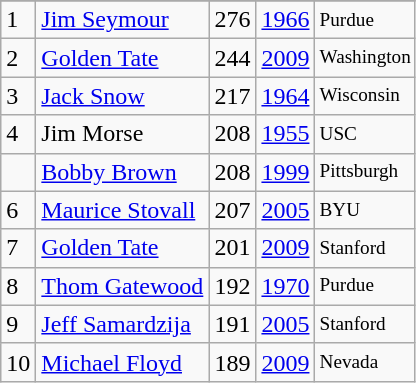<table class="wikitable">
<tr>
</tr>
<tr>
<td>1</td>
<td><a href='#'>Jim Seymour</a></td>
<td>276</td>
<td><a href='#'>1966</a></td>
<td style="font-size:80%;">Purdue</td>
</tr>
<tr>
<td>2</td>
<td><a href='#'>Golden Tate</a></td>
<td>244</td>
<td><a href='#'>2009</a></td>
<td style="font-size:80%;">Washington</td>
</tr>
<tr>
<td>3</td>
<td><a href='#'>Jack Snow</a></td>
<td>217</td>
<td><a href='#'>1964</a></td>
<td style="font-size:80%;">Wisconsin</td>
</tr>
<tr>
<td>4</td>
<td>Jim Morse</td>
<td>208</td>
<td><a href='#'>1955</a></td>
<td style="font-size:80%;">USC</td>
</tr>
<tr>
<td></td>
<td><a href='#'>Bobby Brown</a></td>
<td>208</td>
<td><a href='#'>1999</a></td>
<td style="font-size:80%;">Pittsburgh</td>
</tr>
<tr>
<td>6</td>
<td><a href='#'>Maurice Stovall</a></td>
<td>207</td>
<td><a href='#'>2005</a></td>
<td style="font-size:80%;">BYU</td>
</tr>
<tr>
<td>7</td>
<td><a href='#'>Golden Tate</a></td>
<td>201</td>
<td><a href='#'>2009</a></td>
<td style="font-size:80%;">Stanford</td>
</tr>
<tr>
<td>8</td>
<td><a href='#'>Thom Gatewood</a></td>
<td>192</td>
<td><a href='#'>1970</a></td>
<td style="font-size:80%;">Purdue</td>
</tr>
<tr>
<td>9</td>
<td><a href='#'>Jeff Samardzija</a></td>
<td>191</td>
<td><a href='#'>2005</a></td>
<td style="font-size:80%;">Stanford</td>
</tr>
<tr>
<td>10</td>
<td><a href='#'>Michael Floyd</a></td>
<td>189</td>
<td><a href='#'>2009</a></td>
<td style="font-size:80%;">Nevada</td>
</tr>
</table>
